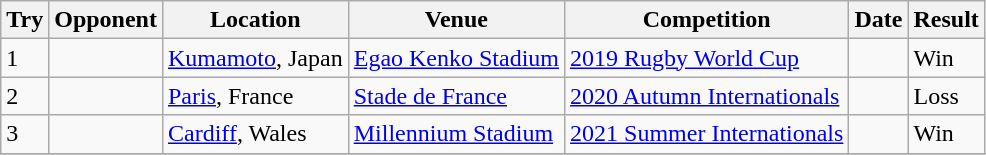<table class="wikitable sortable">
<tr>
<th>Try</th>
<th>Opponent</th>
<th>Location</th>
<th>Venue</th>
<th>Competition</th>
<th>Date</th>
<th>Result</th>
</tr>
<tr>
<td>1</td>
<td></td>
<td><a href='#'>Kumamoto</a>, Japan</td>
<td><a href='#'>Egao Kenko Stadium</a></td>
<td><a href='#'>2019 Rugby World Cup</a></td>
<td></td>
<td>Win</td>
</tr>
<tr>
<td>2</td>
<td></td>
<td><a href='#'>Paris</a>, France</td>
<td><a href='#'>Stade de France</a></td>
<td><a href='#'>2020 Autumn Internationals</a></td>
<td></td>
<td>Loss</td>
</tr>
<tr>
<td>3</td>
<td></td>
<td><a href='#'>Cardiff</a>, Wales</td>
<td><a href='#'>Millennium Stadium</a></td>
<td><a href='#'>2021 Summer Internationals</a></td>
<td></td>
<td>Win</td>
</tr>
<tr>
</tr>
</table>
